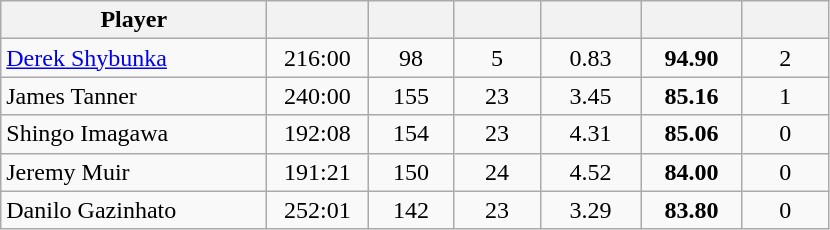<table class="wikitable sortable" style="text-align:center;">
<tr>
<th width="170px">Player</th>
<th width="60px"></th>
<th width="50px"></th>
<th width="50px"></th>
<th width="60px"></th>
<th width="60px"></th>
<th width="50px"></th>
</tr>
<tr>
<td align="left"> <a href='#'>Derek Shybunka</a></td>
<td>216:00</td>
<td>98</td>
<td>5</td>
<td>0.83</td>
<td><strong>94.90</strong></td>
<td>2</td>
</tr>
<tr>
<td align="left"> James Tanner</td>
<td>240:00</td>
<td>155</td>
<td>23</td>
<td>3.45</td>
<td><strong>85.16</strong></td>
<td>1</td>
</tr>
<tr>
<td align="left"> Shingo Imagawa</td>
<td>192:08</td>
<td>154</td>
<td>23</td>
<td>4.31</td>
<td><strong>85.06</strong></td>
<td>0</td>
</tr>
<tr>
<td align="left"> Jeremy Muir</td>
<td>191:21</td>
<td>150</td>
<td>24</td>
<td>4.52</td>
<td><strong>84.00</strong></td>
<td>0</td>
</tr>
<tr>
<td align="left"> Danilo Gazinhato</td>
<td>252:01</td>
<td>142</td>
<td>23</td>
<td>3.29</td>
<td><strong>83.80</strong></td>
<td>0</td>
</tr>
</table>
